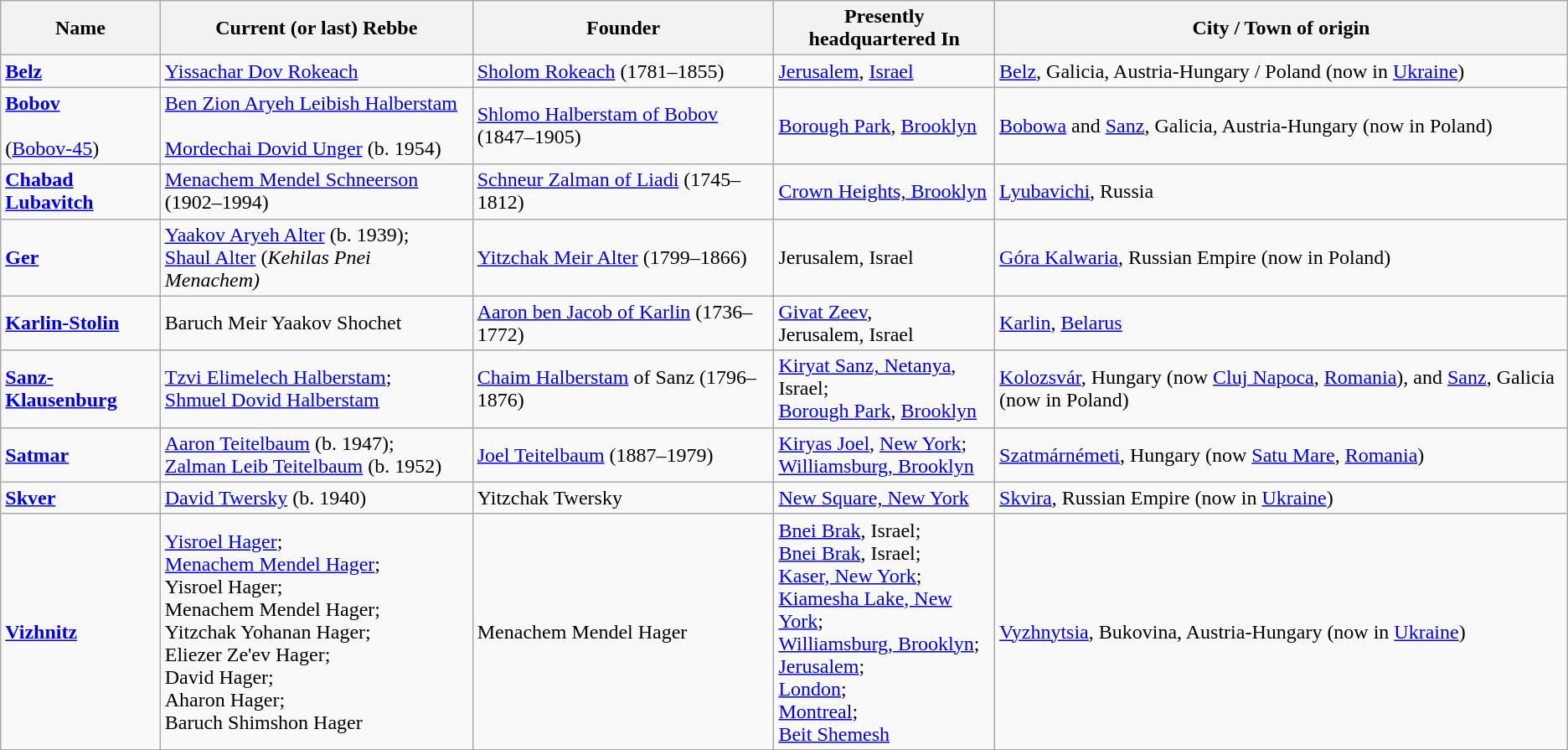<table class="wikitable">
<tr>
<th>Name</th>
<th>Current (or last) Rebbe</th>
<th>Founder</th>
<th>Presently headquartered In</th>
<th>City / Town of origin</th>
</tr>
<tr>
<td><strong><a href='#'>Belz</a></strong></td>
<td><a href='#'>Yissachar Dov Rokeach</a></td>
<td><a href='#'>Sholom Rokeach</a> (1781–1855)</td>
<td><a href='#'>Jerusalem</a>, <a href='#'>Israel</a></td>
<td><a href='#'>Belz</a>, Galicia, Austria-Hungary / Poland (now in <a href='#'>Ukraine</a>)</td>
</tr>
<tr>
<td><strong><a href='#'>Bobov</a></strong><br><br>(<a href='#'>Bobov-45</a>)</td>
<td><a href='#'>Ben Zion Aryeh Leibish Halberstam</a><br><br><a href='#'>Mordechai Dovid Unger</a> (b. 1954)</td>
<td><a href='#'>Shlomo Halberstam of Bobov</a> (1847–1905)</td>
<td><a href='#'>Borough Park</a>, <a href='#'>Brooklyn</a></td>
<td><a href='#'>Bobowa</a> and <a href='#'>Sanz</a>, Galicia, Austria-Hungary (now in Poland)</td>
</tr>
<tr>
<td><strong><a href='#'>Chabad Lubavitch</a></strong></td>
<td><a href='#'>Menachem Mendel Schneerson</a> (1902–1994)</td>
<td><a href='#'>Schneur Zalman of Liadi</a> (1745–1812)</td>
<td><a href='#'>Crown Heights, Brooklyn</a></td>
<td><a href='#'>Lyubavichi</a>, Russia</td>
</tr>
<tr>
<td><strong><a href='#'>Ger</a></strong></td>
<td><a href='#'>Yaakov Aryeh Alter</a> (b. 1939);<br><a href='#'>Shaul Alter</a> (<em>Kehilas Pnei Menachem)</em></td>
<td><a href='#'>Yitzchak Meir Alter</a> (1799–1866)</td>
<td>Jerusalem, Israel</td>
<td><a href='#'>Góra Kalwaria</a>, Russian Empire (now in Poland)</td>
</tr>
<tr>
<td><strong><a href='#'>Karlin-Stolin</a></strong></td>
<td>Baruch Meir Yaakov Shochet</td>
<td><a href='#'>Aaron ben Jacob of Karlin</a> (1736–1772)</td>
<td><a href='#'>Givat Zeev</a>, <br>Jerusalem, Israel</td>
<td><a href='#'>Karlin</a>, <a href='#'>Belarus</a></td>
</tr>
<tr>
<td><strong><a href='#'>Sanz-Klausenburg</a></strong></td>
<td><a href='#'>Tzvi Elimelech Halberstam</a>; <br> <a href='#'>Shmuel Dovid Halberstam</a></td>
<td><a href='#'>Chaim Halberstam</a> of Sanz (1796–1876)</td>
<td><a href='#'>Kiryat Sanz, Netanya</a>, Israel;<br> <a href='#'>Borough Park</a>, <a href='#'>Brooklyn</a></td>
<td><a href='#'>Kolozsvár</a>, Hungary (now <a href='#'>Cluj Napoca</a>, <a href='#'>Romania</a>), and <a href='#'>Sanz</a>, Galicia (now in Poland)</td>
</tr>
<tr>
<td><strong><a href='#'>Satmar</a></strong></td>
<td><a href='#'>Aaron Teitelbaum</a> (b. 1947); <br><a href='#'>Zalman Leib Teitelbaum</a> (b. 1952)</td>
<td><a href='#'>Joel Teitelbaum</a> (1887–1979)</td>
<td><a href='#'>Kiryas Joel</a>, <a href='#'>New York</a>;<br><a href='#'>Williamsburg, Brooklyn</a></td>
<td><a href='#'>Szatmárnémeti</a>, Hungary (now <a href='#'>Satu Mare</a>, <a href='#'>Romania</a>)</td>
</tr>
<tr>
<td><strong><a href='#'>Skver</a></strong></td>
<td><a href='#'>David Twersky</a> (b. 1940)</td>
<td>Yitzchak Twersky</td>
<td><a href='#'>New Square, New York</a></td>
<td><a href='#'>Skvira</a>, Russian Empire (now in <a href='#'>Ukraine</a>)</td>
</tr>
<tr>
<td><strong><a href='#'>Vizhnitz</a></strong></td>
<td><a href='#'>Yisroel Hager</a>;<br><a href='#'>Menachem Mendel Hager</a>;<br>Yisroel Hager;<br>Menachem Mendel Hager;<br>Yitzchak Yohanan Hager;<br>Eliezer Ze'ev Hager;<br>David Hager;<br>Aharon Hager;<br>Baruch Shimshon Hager</td>
<td>Menachem Mendel Hager</td>
<td><a href='#'>Bnei Brak</a>, Israel;<br><a href='#'>Bnei Brak</a>, Israel;<br><a href='#'>Kaser, New York</a>;<br><a href='#'>Kiamesha Lake, New York</a>;<br><a href='#'>Williamsburg, Brooklyn</a>;<br><a href='#'>Jerusalem</a>;<br><a href='#'>London</a>;<br><a href='#'>Montreal</a>;<br><a href='#'>Beit Shemesh</a></td>
<td><a href='#'>Vyzhnytsia</a>, Bukovina, Austria-Hungary (now in <a href='#'>Ukraine</a>)</td>
</tr>
<tr>
</tr>
</table>
